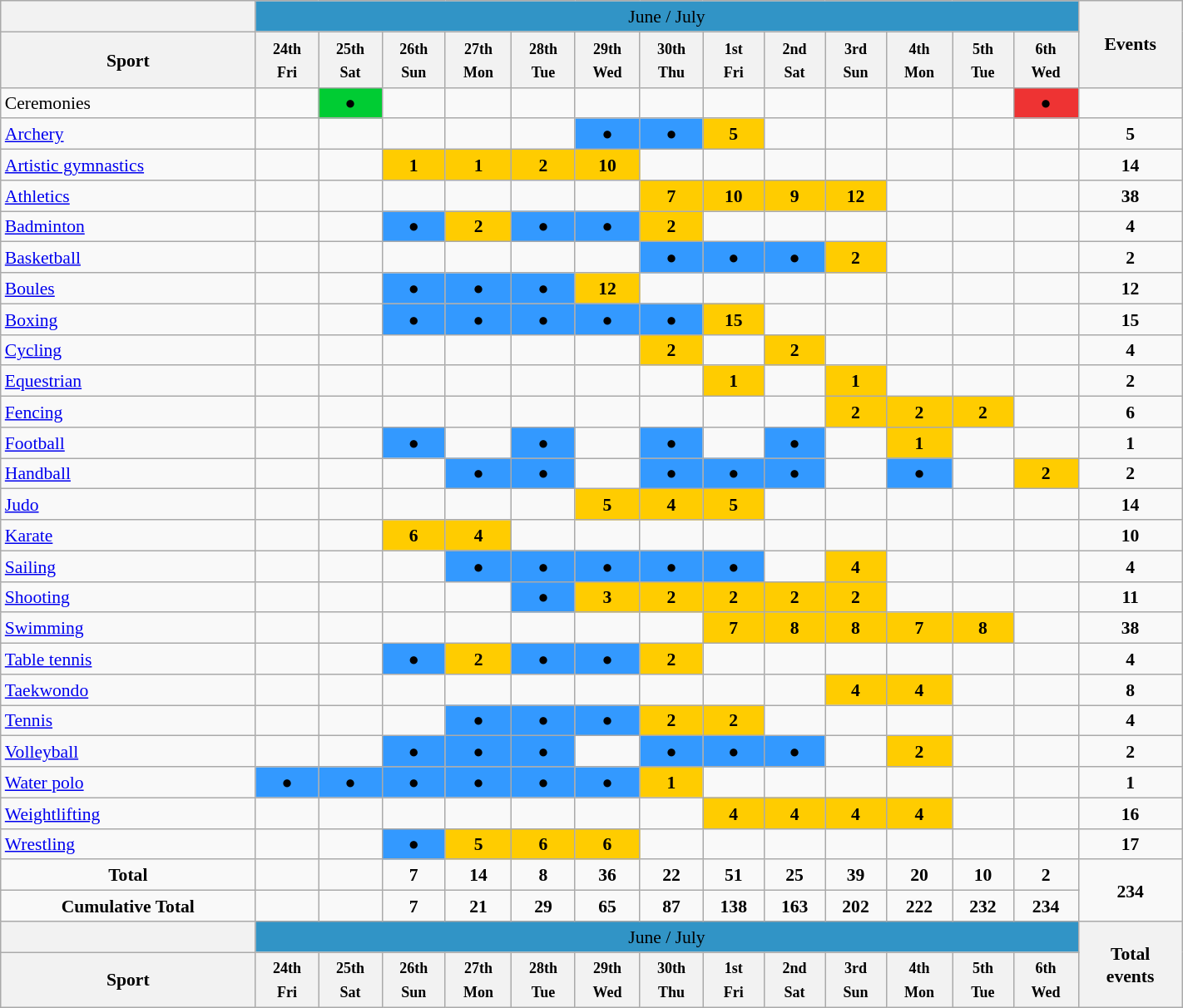<table class="wikitable" style="margin:0.5em auto; font-size:90%; line-height:1.25em;width:75%;">
<tr>
<th></th>
<td colspan=13 bgcolor="#3194C6" align=center><span>June / July</span></td>
<th rowspan=2>Events</th>
</tr>
<tr>
<th>Sport</th>
<th><small>24th<br>Fri</small></th>
<th><small>25th<br>Sat</small></th>
<th><small>26th<br>Sun</small></th>
<th><small>27th<br>Mon</small></th>
<th><small>28th<br>Tue</small></th>
<th><small>29th<br>Wed</small></th>
<th><small>30th<br>Thu</small></th>
<th><small>1st<br>Fri</small></th>
<th><small>2nd<br>Sat</small></th>
<th><small>3rd<br>Sun</small></th>
<th><small>4th<br>Mon</small></th>
<th><small>5th<br>Tue</small></th>
<th><small>6th<br>Wed</small></th>
</tr>
<tr align=center>
<td align=left>Ceremonies</td>
<td></td>
<td bgcolor=#00cc33>●</td>
<td></td>
<td></td>
<td></td>
<td></td>
<td></td>
<td></td>
<td></td>
<td></td>
<td></td>
<td></td>
<td bgcolor=#ee3333>●</td>
<td></td>
</tr>
<tr align=center>
<td align=left> <a href='#'>Archery</a></td>
<td></td>
<td></td>
<td></td>
<td></td>
<td></td>
<td bgcolor=#3399ff>●</td>
<td bgcolor=#3399ff>●</td>
<td bgcolor=#ffcc00><strong>5</strong></td>
<td></td>
<td></td>
<td></td>
<td></td>
<td></td>
<td><strong>5</strong></td>
</tr>
<tr align=center>
<td align=left> <a href='#'>Artistic gymnastics</a></td>
<td></td>
<td></td>
<td bgcolor=#ffcc00><strong>1</strong></td>
<td bgcolor=#ffcc00><strong>1</strong></td>
<td bgcolor=#ffcc00><strong>2</strong></td>
<td bgcolor=#ffcc00><strong>10</strong></td>
<td></td>
<td></td>
<td></td>
<td></td>
<td></td>
<td></td>
<td></td>
<td><strong>14</strong></td>
</tr>
<tr align=center>
<td align=left> <a href='#'>Athletics</a></td>
<td></td>
<td></td>
<td></td>
<td></td>
<td></td>
<td></td>
<td bgcolor=#ffcc00><strong>7</strong></td>
<td bgcolor=#ffcc00><strong>10</strong></td>
<td bgcolor=#ffcc00><strong>9</strong></td>
<td bgcolor=#ffcc00><strong>12</strong></td>
<td></td>
<td></td>
<td></td>
<td><strong>38</strong></td>
</tr>
<tr align=center>
<td align=left> <a href='#'>Badminton</a></td>
<td></td>
<td></td>
<td bgcolor=#3399ff>●</td>
<td bgcolor=#ffcc00><strong>2</strong></td>
<td bgcolor=#3399ff>●</td>
<td bgcolor=#3399ff>●</td>
<td bgcolor=#ffcc00><strong>2</strong></td>
<td></td>
<td></td>
<td></td>
<td></td>
<td></td>
<td></td>
<td><strong>4</strong></td>
</tr>
<tr align=center>
<td align=left> <a href='#'>Basketball</a></td>
<td></td>
<td></td>
<td></td>
<td></td>
<td></td>
<td></td>
<td bgcolor=#3399ff>●</td>
<td bgcolor=#3399ff>●</td>
<td bgcolor=#3399ff>●</td>
<td bgcolor=#ffcc00><strong>2</strong></td>
<td></td>
<td></td>
<td></td>
<td><strong>2</strong></td>
</tr>
<tr align=center>
<td align=left> <a href='#'>Boules</a></td>
<td></td>
<td></td>
<td bgcolor=#3399ff>●</td>
<td bgcolor=#3399ff>●</td>
<td bgcolor=#3399ff>●</td>
<td bgcolor=#ffcc00><strong>12</strong></td>
<td></td>
<td></td>
<td></td>
<td></td>
<td></td>
<td></td>
<td></td>
<td><strong>12</strong></td>
</tr>
<tr align=center>
<td align=left> <a href='#'>Boxing</a></td>
<td></td>
<td></td>
<td bgcolor=#3399ff>●</td>
<td bgcolor=#3399ff>●</td>
<td bgcolor=#3399ff>●</td>
<td bgcolor=#3399ff>●</td>
<td bgcolor=#3399ff>●</td>
<td bgcolor=#ffcc00><strong>15</strong></td>
<td></td>
<td></td>
<td></td>
<td></td>
<td></td>
<td><strong>15</strong></td>
</tr>
<tr align=center>
<td align=left> <a href='#'>Cycling</a></td>
<td></td>
<td></td>
<td></td>
<td></td>
<td></td>
<td></td>
<td bgcolor=#ffcc00><strong>2</strong></td>
<td></td>
<td bgcolor=#ffcc00><strong>2</strong></td>
<td></td>
<td></td>
<td></td>
<td></td>
<td><strong>4</strong></td>
</tr>
<tr align=center>
<td align=left> <a href='#'>Equestrian</a></td>
<td></td>
<td></td>
<td></td>
<td></td>
<td></td>
<td></td>
<td></td>
<td bgcolor=#ffcc00><strong>1</strong></td>
<td></td>
<td bgcolor=#ffcc00><strong>1</strong></td>
<td></td>
<td></td>
<td></td>
<td><strong>2</strong></td>
</tr>
<tr align=center>
<td align=left> <a href='#'>Fencing</a></td>
<td></td>
<td></td>
<td></td>
<td></td>
<td></td>
<td></td>
<td></td>
<td></td>
<td></td>
<td bgcolor=#ffcc00><strong>2</strong></td>
<td bgcolor=#ffcc00><strong>2</strong></td>
<td bgcolor=#ffcc00><strong>2</strong></td>
<td></td>
<td><strong>6</strong></td>
</tr>
<tr align=center>
<td align=left> <a href='#'>Football</a></td>
<td></td>
<td></td>
<td bgcolor=#3399ff>●</td>
<td></td>
<td bgcolor=#3399ff>●</td>
<td></td>
<td bgcolor=#3399ff>●</td>
<td></td>
<td bgcolor=#3399ff>●</td>
<td></td>
<td bgcolor=#ffcc00><strong>1</strong></td>
<td></td>
<td></td>
<td><strong>1</strong></td>
</tr>
<tr align=center>
<td align=left> <a href='#'>Handball</a></td>
<td></td>
<td></td>
<td></td>
<td bgcolor=#3399ff>●</td>
<td bgcolor=#3399ff>●</td>
<td></td>
<td bgcolor=#3399ff>●</td>
<td bgcolor=#3399ff>●</td>
<td bgcolor=#3399ff>●</td>
<td></td>
<td bgcolor=#3399ff>●</td>
<td></td>
<td bgcolor=#ffcc00><strong>2</strong></td>
<td><strong>2</strong></td>
</tr>
<tr align=center>
<td align=left> <a href='#'>Judo</a></td>
<td></td>
<td></td>
<td></td>
<td></td>
<td></td>
<td bgcolor=#ffcc00><strong>5</strong></td>
<td bgcolor=#ffcc00><strong>4</strong></td>
<td bgcolor=#ffcc00><strong>5</strong></td>
<td></td>
<td></td>
<td></td>
<td></td>
<td></td>
<td><strong>14</strong></td>
</tr>
<tr align=center>
<td align=left> <a href='#'>Karate</a></td>
<td></td>
<td></td>
<td bgcolor=#ffcc00><strong>6</strong></td>
<td bgcolor=#ffcc00><strong>4</strong></td>
<td></td>
<td></td>
<td></td>
<td></td>
<td></td>
<td></td>
<td></td>
<td></td>
<td></td>
<td><strong>10</strong></td>
</tr>
<tr align=center>
<td align=left> <a href='#'>Sailing</a></td>
<td></td>
<td></td>
<td></td>
<td bgcolor=#3399ff>●</td>
<td bgcolor=#3399ff>●</td>
<td bgcolor=#3399ff>●</td>
<td bgcolor=#3399ff>●</td>
<td bgcolor=#3399ff>●</td>
<td></td>
<td bgcolor=#ffcc00><strong>4</strong></td>
<td></td>
<td></td>
<td></td>
<td><strong>4</strong></td>
</tr>
<tr align=center>
<td align=left> <a href='#'>Shooting</a></td>
<td></td>
<td></td>
<td></td>
<td></td>
<td bgcolor=#3399ff>●</td>
<td bgcolor=#ffcc00><strong>3</strong></td>
<td bgcolor=#ffcc00><strong>2</strong></td>
<td bgcolor=#ffcc00><strong>2</strong></td>
<td bgcolor=#ffcc00><strong>2</strong></td>
<td bgcolor=#ffcc00><strong>2</strong></td>
<td></td>
<td></td>
<td></td>
<td><strong>11</strong></td>
</tr>
<tr align=center>
<td align=left> <a href='#'>Swimming</a></td>
<td></td>
<td></td>
<td></td>
<td></td>
<td></td>
<td></td>
<td></td>
<td bgcolor=#ffcc00><strong>7</strong></td>
<td bgcolor=#ffcc00><strong>8</strong></td>
<td bgcolor=#ffcc00><strong>8</strong></td>
<td bgcolor=#ffcc00><strong>7</strong></td>
<td bgcolor=#ffcc00><strong>8</strong></td>
<td></td>
<td><strong>38</strong></td>
</tr>
<tr align=center>
<td align=left> <a href='#'>Table tennis</a></td>
<td></td>
<td></td>
<td bgcolor=#3399ff>●</td>
<td bgcolor=#ffcc00><strong>2</strong></td>
<td bgcolor=#3399ff>●</td>
<td bgcolor=#3399ff>●</td>
<td bgcolor=#ffcc00><strong>2</strong></td>
<td></td>
<td></td>
<td></td>
<td></td>
<td></td>
<td></td>
<td><strong>4</strong></td>
</tr>
<tr align=center>
<td align=left> <a href='#'>Taekwondo</a></td>
<td></td>
<td></td>
<td></td>
<td></td>
<td></td>
<td></td>
<td></td>
<td></td>
<td></td>
<td bgcolor=#ffcc00><strong>4</strong></td>
<td bgcolor=#ffcc00><strong>4</strong></td>
<td></td>
<td></td>
<td><strong>8</strong></td>
</tr>
<tr align=center>
<td align=left> <a href='#'>Tennis</a></td>
<td></td>
<td></td>
<td></td>
<td bgcolor=#3399ff>●</td>
<td bgcolor=#3399ff>●</td>
<td bgcolor=#3399ff>●</td>
<td bgcolor=#ffcc00><strong>2</strong></td>
<td bgcolor=#ffcc00><strong>2</strong></td>
<td></td>
<td></td>
<td></td>
<td></td>
<td></td>
<td><strong>4</strong></td>
</tr>
<tr align=center>
<td align=left> <a href='#'>Volleyball</a></td>
<td></td>
<td></td>
<td bgcolor=#3399ff>●</td>
<td bgcolor=#3399ff>●</td>
<td bgcolor=#3399ff>●</td>
<td></td>
<td bgcolor=#3399ff>●</td>
<td bgcolor=#3399ff>●</td>
<td bgcolor=#3399ff>●</td>
<td></td>
<td bgcolor=#ffcc00><strong>2</strong></td>
<td></td>
<td></td>
<td><strong>2</strong></td>
</tr>
<tr align=center>
<td align=left> <a href='#'>Water polo</a></td>
<td bgcolor=#3399ff>●</td>
<td bgcolor=#3399ff>●</td>
<td bgcolor=#3399ff>●</td>
<td bgcolor=#3399ff>●</td>
<td bgcolor=#3399ff>●</td>
<td bgcolor=#3399ff>●</td>
<td bgcolor=#ffcc00><strong>1</strong></td>
<td></td>
<td></td>
<td></td>
<td></td>
<td></td>
<td></td>
<td><strong>1</strong></td>
</tr>
<tr align=center>
<td align=left> <a href='#'>Weightlifting</a></td>
<td></td>
<td></td>
<td></td>
<td></td>
<td></td>
<td></td>
<td></td>
<td bgcolor=#ffcc00><strong>4</strong></td>
<td bgcolor=#ffcc00><strong>4</strong></td>
<td bgcolor=#ffcc00><strong>4</strong></td>
<td bgcolor=#ffcc00><strong>4</strong></td>
<td></td>
<td></td>
<td><strong>16</strong></td>
</tr>
<tr align=center>
<td align=left> <a href='#'>Wrestling</a></td>
<td></td>
<td></td>
<td bgcolor=#3399ff>●</td>
<td bgcolor=#ffcc00><strong>5</strong></td>
<td bgcolor=#ffcc00><strong>6</strong></td>
<td bgcolor=#ffcc00><strong>6</strong></td>
<td></td>
<td></td>
<td></td>
<td></td>
<td></td>
<td></td>
<td></td>
<td><strong>17</strong></td>
</tr>
<tr align=center>
<td><strong>Total</strong></td>
<td></td>
<td></td>
<td><strong>7</strong></td>
<td><strong>14</strong></td>
<td><strong>8</strong></td>
<td><strong>36</strong></td>
<td><strong>22</strong></td>
<td><strong>51</strong></td>
<td><strong>25</strong></td>
<td><strong>39</strong></td>
<td><strong>20</strong></td>
<td><strong>10</strong></td>
<td><strong>2</strong></td>
<td rowspan=2><strong>234</strong></td>
</tr>
<tr align=center>
<td><strong>Cumulative Total</strong></td>
<td></td>
<td></td>
<td><strong>7</strong></td>
<td><strong>21</strong></td>
<td><strong>29</strong></td>
<td><strong>65</strong></td>
<td><strong>87</strong></td>
<td><strong>138</strong></td>
<td><strong>163</strong></td>
<td><strong>202</strong></td>
<td><strong>222</strong></td>
<td><strong>232</strong></td>
<td><strong>234</strong></td>
</tr>
<tr>
<th></th>
<td colspan=13 bgcolor="#3194C6" align=center><span>June / July</span></td>
<th rowspan=2>Total<br>events</th>
</tr>
<tr>
<th>Sport</th>
<th><small>24th<br>Fri</small></th>
<th><small>25th<br>Sat</small></th>
<th><small>26th<br>Sun</small></th>
<th><small>27th<br>Mon</small></th>
<th><small>28th<br>Tue</small></th>
<th><small>29th<br>Wed</small></th>
<th><small>30th<br>Thu</small></th>
<th><small>1st<br>Fri</small></th>
<th><small>2nd<br>Sat</small></th>
<th><small>3rd<br>Sun</small></th>
<th><small>4th<br>Mon</small></th>
<th><small>5th<br>Tue</small></th>
<th><small>6th<br>Wed</small></th>
</tr>
</table>
